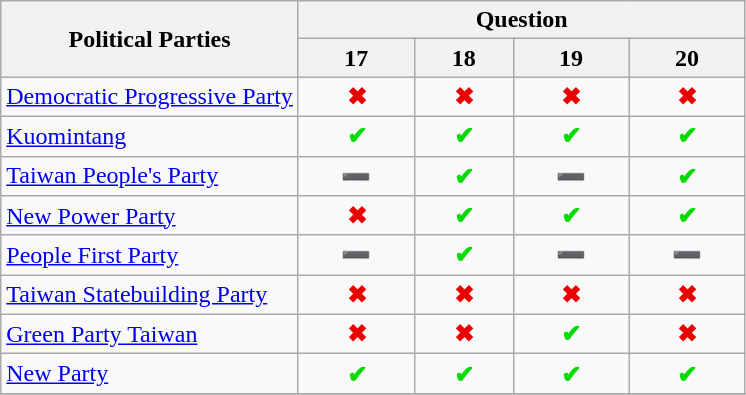<table class="wikitable sortable" style="text-align:center">
<tr>
<th rowspan="2" style="width: 40%">Political Parties</th>
<th colspan="4" style="width: 60%">Question</th>
</tr>
<tr>
<th>17</th>
<th>18</th>
<th>19</th>
<th>20</th>
</tr>
<tr>
<td style="text-align: left;"><a href='#'>Democratic Progressive Party</a></td>
<td style="color:#EA0000; "><strong>✖</strong></td>
<td style="color:#EA0000; "><strong>✖</strong></td>
<td style="color:#EA0000; "><strong>✖</strong></td>
<td style="color:#EA0000; "><strong>✖</strong></td>
</tr>
<tr>
<td style="text-align: left;"><a href='#'>Kuomintang</a></td>
<td style="color:#00DB00; "><strong>✔</strong></td>
<td style="color:#00DB00; "><strong>✔</strong></td>
<td style="color:#00DB00; "><strong>✔</strong></td>
<td style="color:#00DB00; "><strong>✔</strong></td>
</tr>
<tr>
<td style="text-align: left;"><a href='#'>Taiwan People's Party</a></td>
<td style="color:#888888; "><strong>➖</strong></td>
<td style="color:#00DB00; "><strong>✔</strong></td>
<td style="color:#888888; "><strong>➖</strong></td>
<td style="color:#00DB00; "><strong>✔</strong></td>
</tr>
<tr>
<td style="text-align: left;"><a href='#'>New Power Party</a></td>
<td style="color:#EA0000; "><strong>✖</strong></td>
<td style="color:#00DB00; "><strong>✔</strong></td>
<td style="color:#00DB00; "><strong>✔</strong></td>
<td style="color:#00DB00; "><strong>✔</strong></td>
</tr>
<tr>
<td style="text-align: left;"><a href='#'>People First Party</a></td>
<td style="color:#888888; "><strong>➖</strong></td>
<td style="color:#00DB00; "><strong>✔</strong></td>
<td style="color:#888888; "><strong>➖</strong></td>
<td style="color:#888888; "><strong>➖</strong></td>
</tr>
<tr>
<td style="text-align: left;"><a href='#'>Taiwan Statebuilding Party</a></td>
<td style="color:#EA0000; "><strong>✖</strong></td>
<td style="color:#EA0000; "><strong>✖</strong></td>
<td style="color:#EA0000; "><strong>✖</strong></td>
<td style="color:#EA0000; "><strong>✖</strong></td>
</tr>
<tr>
<td style="text-align: left;"><a href='#'>Green Party Taiwan</a></td>
<td style="color:#EA0000; "><strong>✖</strong></td>
<td style="color:#EA0000; "><strong>✖</strong></td>
<td style="color:#00DB00; "><strong>✔</strong></td>
<td style="color:#EA0000; "><strong>✖</strong></td>
</tr>
<tr>
<td style="text-align: left;"><a href='#'>New Party</a></td>
<td style="color:#00DB00; "><strong>✔</strong></td>
<td style="color:#00DB00; "><strong>✔</strong></td>
<td style="color:#00DB00; "><strong>✔</strong></td>
<td style="color:#00DB00; "><strong>✔</strong></td>
</tr>
<tr>
</tr>
</table>
